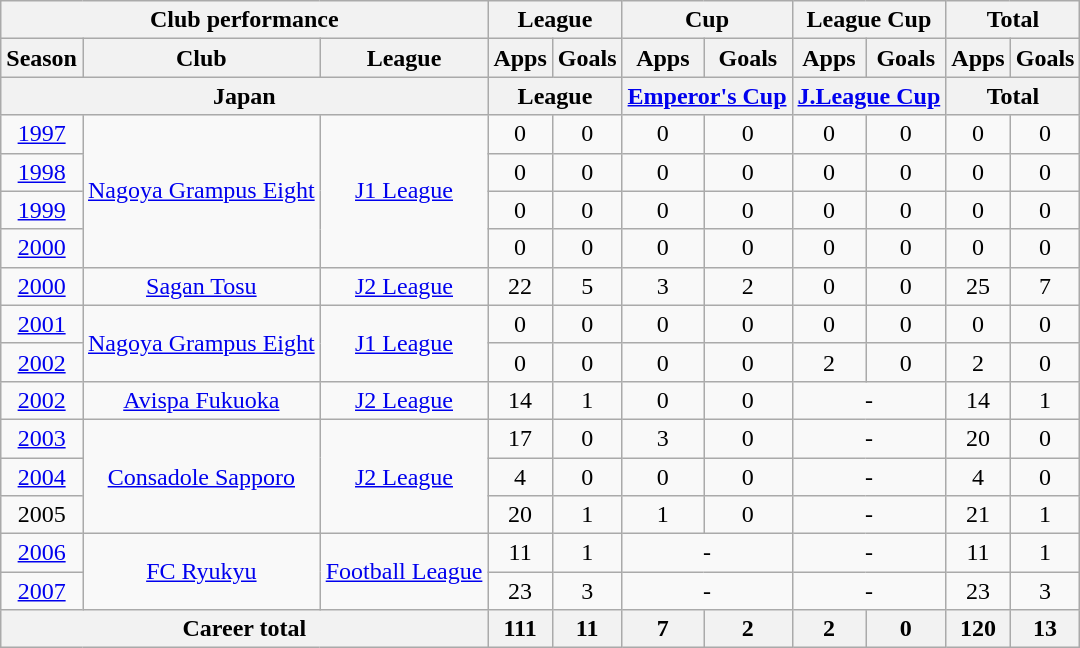<table class="wikitable" style="text-align:center">
<tr>
<th colspan=3>Club performance</th>
<th colspan=2>League</th>
<th colspan=2>Cup</th>
<th colspan=2>League Cup</th>
<th colspan=2>Total</th>
</tr>
<tr>
<th>Season</th>
<th>Club</th>
<th>League</th>
<th>Apps</th>
<th>Goals</th>
<th>Apps</th>
<th>Goals</th>
<th>Apps</th>
<th>Goals</th>
<th>Apps</th>
<th>Goals</th>
</tr>
<tr>
<th colspan=3>Japan</th>
<th colspan=2>League</th>
<th colspan=2><a href='#'>Emperor's Cup</a></th>
<th colspan=2><a href='#'>J.League Cup</a></th>
<th colspan=2>Total</th>
</tr>
<tr>
<td><a href='#'>1997</a></td>
<td rowspan="4"><a href='#'>Nagoya Grampus Eight</a></td>
<td rowspan="4"><a href='#'>J1 League</a></td>
<td>0</td>
<td>0</td>
<td>0</td>
<td>0</td>
<td>0</td>
<td>0</td>
<td>0</td>
<td>0</td>
</tr>
<tr>
<td><a href='#'>1998</a></td>
<td>0</td>
<td>0</td>
<td>0</td>
<td>0</td>
<td>0</td>
<td>0</td>
<td>0</td>
<td>0</td>
</tr>
<tr>
<td><a href='#'>1999</a></td>
<td>0</td>
<td>0</td>
<td>0</td>
<td>0</td>
<td>0</td>
<td>0</td>
<td>0</td>
<td>0</td>
</tr>
<tr>
<td><a href='#'>2000</a></td>
<td>0</td>
<td>0</td>
<td>0</td>
<td>0</td>
<td>0</td>
<td>0</td>
<td>0</td>
<td>0</td>
</tr>
<tr>
<td><a href='#'>2000</a></td>
<td><a href='#'>Sagan Tosu</a></td>
<td><a href='#'>J2 League</a></td>
<td>22</td>
<td>5</td>
<td>3</td>
<td>2</td>
<td>0</td>
<td>0</td>
<td>25</td>
<td>7</td>
</tr>
<tr>
<td><a href='#'>2001</a></td>
<td rowspan="2"><a href='#'>Nagoya Grampus Eight</a></td>
<td rowspan="2"><a href='#'>J1 League</a></td>
<td>0</td>
<td>0</td>
<td>0</td>
<td>0</td>
<td>0</td>
<td>0</td>
<td>0</td>
<td>0</td>
</tr>
<tr>
<td><a href='#'>2002</a></td>
<td>0</td>
<td>0</td>
<td>0</td>
<td>0</td>
<td>2</td>
<td>0</td>
<td>2</td>
<td>0</td>
</tr>
<tr>
<td><a href='#'>2002</a></td>
<td><a href='#'>Avispa Fukuoka</a></td>
<td><a href='#'>J2 League</a></td>
<td>14</td>
<td>1</td>
<td>0</td>
<td>0</td>
<td colspan="2">-</td>
<td>14</td>
<td>1</td>
</tr>
<tr>
<td><a href='#'>2003</a></td>
<td rowspan="3"><a href='#'>Consadole Sapporo</a></td>
<td rowspan="3"><a href='#'>J2 League</a></td>
<td>17</td>
<td>0</td>
<td>3</td>
<td>0</td>
<td colspan="2">-</td>
<td>20</td>
<td>0</td>
</tr>
<tr>
<td><a href='#'>2004</a></td>
<td>4</td>
<td>0</td>
<td>0</td>
<td>0</td>
<td colspan="2">-</td>
<td>4</td>
<td>0</td>
</tr>
<tr>
<td>2005</td>
<td>20</td>
<td>1</td>
<td>1</td>
<td>0</td>
<td colspan="2">-</td>
<td>21</td>
<td>1</td>
</tr>
<tr>
<td><a href='#'>2006</a></td>
<td rowspan="2"><a href='#'>FC Ryukyu</a></td>
<td rowspan="2"><a href='#'>Football League</a></td>
<td>11</td>
<td>1</td>
<td colspan="2">-</td>
<td colspan="2">-</td>
<td>11</td>
<td>1</td>
</tr>
<tr>
<td><a href='#'>2007</a></td>
<td>23</td>
<td>3</td>
<td colspan="2">-</td>
<td colspan="2">-</td>
<td>23</td>
<td>3</td>
</tr>
<tr>
<th colspan=3>Career total</th>
<th>111</th>
<th>11</th>
<th>7</th>
<th>2</th>
<th>2</th>
<th>0</th>
<th>120</th>
<th>13</th>
</tr>
</table>
